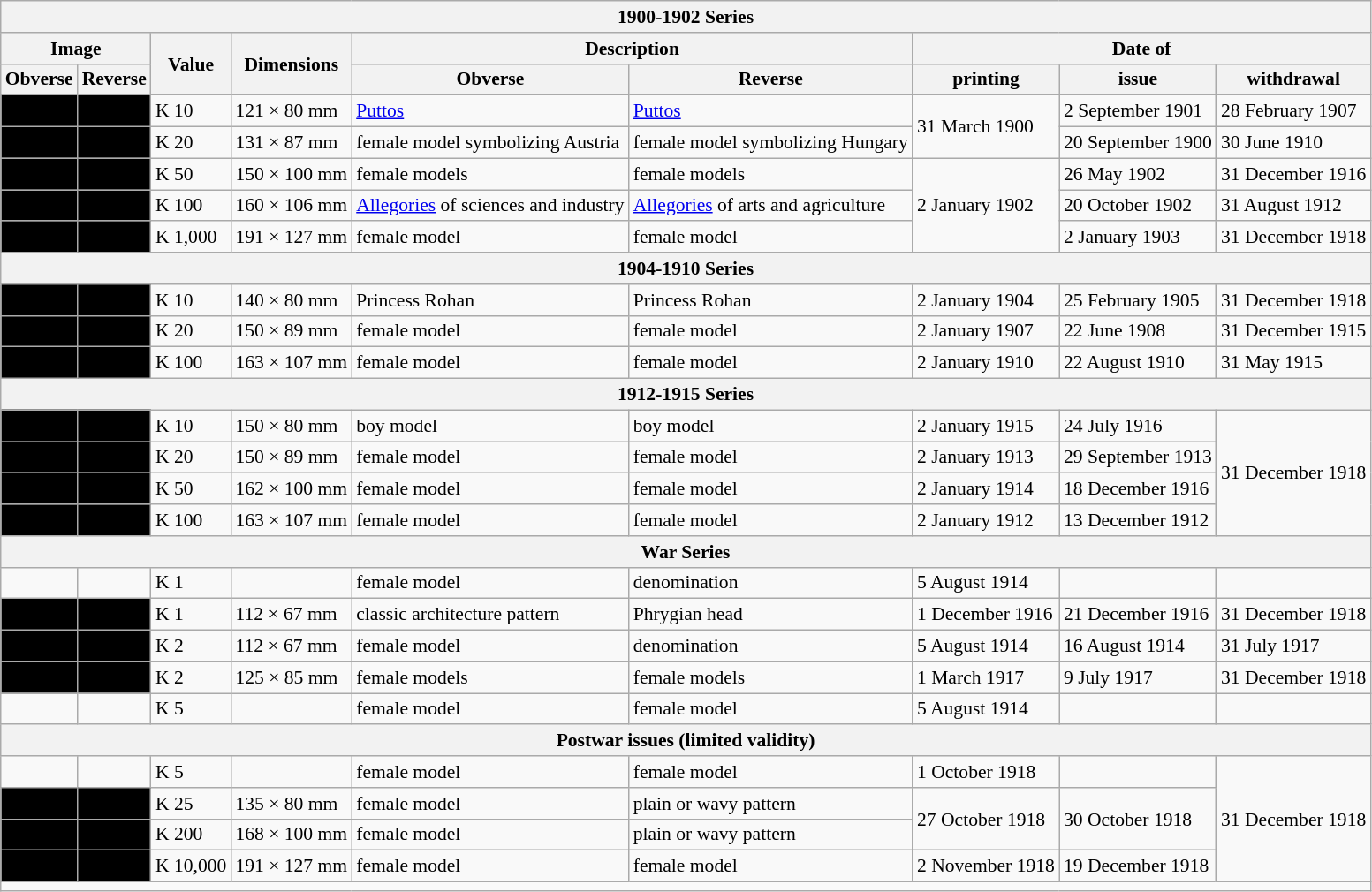<table class="wikitable" style="font-size: 90%">
<tr>
<th colspan="9">1900-1902 Series</th>
</tr>
<tr>
<th colspan="2">Image</th>
<th rowspan="2">Value</th>
<th rowspan="2">Dimensions</th>
<th colspan="2">Description</th>
<th colspan="3">Date of</th>
</tr>
<tr>
<th>Obverse</th>
<th>Reverse</th>
<th>Obverse</th>
<th>Reverse</th>
<th>printing</th>
<th>issue</th>
<th>withdrawal</th>
</tr>
<tr>
<td align="center" bgcolor="#000000"></td>
<td align="center" bgcolor="#000000"></td>
<td>K 10</td>
<td>121 × 80 mm</td>
<td><a href='#'>Puttos</a></td>
<td><a href='#'>Puttos</a></td>
<td rowspan="2">31 March 1900</td>
<td>2 September 1901</td>
<td>28 February 1907</td>
</tr>
<tr>
<td align="center" bgcolor="#000000"></td>
<td align="center" bgcolor="#000000"></td>
<td>K 20</td>
<td>131 × 87 mm</td>
<td>female model symbolizing Austria</td>
<td>female model symbolizing Hungary</td>
<td>20 September 1900</td>
<td>30 June 1910</td>
</tr>
<tr>
<td align="center" bgcolor="#000000"></td>
<td align="center" bgcolor="#000000"></td>
<td>K 50</td>
<td>150 × 100 mm</td>
<td>female models</td>
<td>female models</td>
<td rowspan="3">2 January 1902</td>
<td>26 May 1902</td>
<td>31 December 1916</td>
</tr>
<tr>
<td align="center" bgcolor="#000000"></td>
<td align="center" bgcolor="#000000"></td>
<td>K 100</td>
<td>160 × 106 mm</td>
<td><a href='#'>Allegories</a> of sciences and industry</td>
<td><a href='#'>Allegories</a> of arts and agriculture</td>
<td>20 October 1902</td>
<td>31 August 1912</td>
</tr>
<tr>
<td align="center" bgcolor="#000000"></td>
<td align="center" bgcolor="#000000"></td>
<td>K 1,000</td>
<td>191 × 127 mm</td>
<td>female model</td>
<td>female model</td>
<td>2 January 1903</td>
<td>31 December 1918</td>
</tr>
<tr>
<th colspan="9">1904-1910 Series</th>
</tr>
<tr>
<td align="center" bgcolor="#000000"></td>
<td align="center" bgcolor="#000000"></td>
<td>K 10</td>
<td>140 × 80 mm</td>
<td>Princess Rohan</td>
<td>Princess Rohan</td>
<td>2 January 1904</td>
<td>25 February 1905</td>
<td>31 December 1918</td>
</tr>
<tr>
<td align="center" bgcolor="#000000"></td>
<td align="center" bgcolor="#000000"></td>
<td>K 20</td>
<td>150 × 89 mm</td>
<td>female model</td>
<td>female model</td>
<td>2 January 1907</td>
<td>22 June 1908</td>
<td>31 December 1915</td>
</tr>
<tr>
<td align="center" bgcolor="#000000"></td>
<td align="center" bgcolor="#000000"></td>
<td>K 100</td>
<td>163 × 107 mm</td>
<td>female model</td>
<td>female model</td>
<td>2 January 1910</td>
<td>22 August 1910</td>
<td>31 May 1915</td>
</tr>
<tr>
<th colspan="9">1912-1915 Series</th>
</tr>
<tr>
<td align="center" bgcolor="#000000"></td>
<td align="center" bgcolor="#000000"></td>
<td>K 10</td>
<td>150 × 80 mm</td>
<td>boy model</td>
<td>boy model</td>
<td>2 January 1915</td>
<td>24 July 1916</td>
<td rowspan="4">31 December 1918</td>
</tr>
<tr>
<td align="center" bgcolor="#000000"></td>
<td align="center" bgcolor="#000000"></td>
<td>K 20</td>
<td>150 × 89 mm</td>
<td>female model</td>
<td>female model</td>
<td>2 January 1913</td>
<td>29 September 1913</td>
</tr>
<tr>
<td align="center" bgcolor="#000000"></td>
<td align="center" bgcolor="#000000"></td>
<td>K 50</td>
<td>162 × 100 mm</td>
<td>female model</td>
<td>female model</td>
<td>2 January 1914</td>
<td>18 December 1916</td>
</tr>
<tr>
<td align="center" bgcolor="#000000"></td>
<td align="center" bgcolor="#000000"></td>
<td>K 100</td>
<td>163 × 107 mm</td>
<td>female model</td>
<td>female model</td>
<td>2 January 1912</td>
<td>13 December 1912</td>
</tr>
<tr>
<th colspan="9">War Series</th>
</tr>
<tr>
<td></td>
<td></td>
<td>K 1</td>
<td></td>
<td>female model</td>
<td>denomination</td>
<td>5 August 1914</td>
<td></td>
<td></td>
</tr>
<tr>
<td align="center" bgcolor="#000000"></td>
<td align="center" bgcolor="#000000"></td>
<td>K 1</td>
<td>112 × 67 mm</td>
<td>classic architecture pattern</td>
<td>Phrygian head</td>
<td>1 December 1916</td>
<td>21 December 1916</td>
<td>31 December 1918</td>
</tr>
<tr>
<td align="center" bgcolor="#000000"></td>
<td align="center" bgcolor="#000000"></td>
<td>K 2</td>
<td>112 × 67 mm</td>
<td>female model</td>
<td>denomination</td>
<td>5 August 1914</td>
<td>16 August 1914</td>
<td>31 July 1917</td>
</tr>
<tr>
<td align="center" bgcolor="#000000"></td>
<td align="center" bgcolor="#000000"></td>
<td>K 2</td>
<td>125 × 85 mm</td>
<td>female models</td>
<td>female models</td>
<td>1 March 1917</td>
<td>9 July 1917</td>
<td>31 December 1918</td>
</tr>
<tr>
<td></td>
<td></td>
<td>K 5</td>
<td></td>
<td>female model</td>
<td>female model</td>
<td>5 August 1914</td>
<td></td>
<td></td>
</tr>
<tr>
<th colspan="9">Postwar issues (limited validity)</th>
</tr>
<tr>
<td></td>
<td></td>
<td>K 5</td>
<td></td>
<td>female model</td>
<td>female model</td>
<td>1 October 1918</td>
<td></td>
<td rowspan="4">31 December 1918</td>
</tr>
<tr>
<td align="center" bgcolor="#000000"></td>
<td align="center" bgcolor="#000000"></td>
<td>K 25</td>
<td>135 × 80 mm</td>
<td>female model</td>
<td>plain or wavy pattern</td>
<td rowspan="2">27 October 1918</td>
<td rowspan="2">30 October 1918</td>
</tr>
<tr>
<td align="center" bgcolor="#000000"></td>
<td align="center" bgcolor="#000000"></td>
<td>K 200</td>
<td>168 × 100 mm</td>
<td>female model</td>
<td>plain or wavy pattern</td>
</tr>
<tr>
<td align="center" bgcolor="#000000"></td>
<td align="center" bgcolor="#000000"></td>
<td>K 10,000</td>
<td>191 × 127 mm</td>
<td>female model</td>
<td>female model</td>
<td>2 November 1918</td>
<td>19 December 1918</td>
</tr>
<tr>
<td colspan="9"></td>
</tr>
</table>
